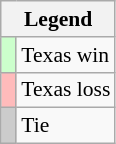<table class="wikitable" style="font-size:90%">
<tr>
<th colspan="2">Legend</th>
</tr>
<tr>
<td bgcolor="#ccffcc"> </td>
<td>Texas win</td>
</tr>
<tr>
<td bgcolor="#ffbbbb"> </td>
<td>Texas loss</td>
</tr>
<tr>
<td bgcolor="#cccccc"> </td>
<td>Tie</td>
</tr>
</table>
